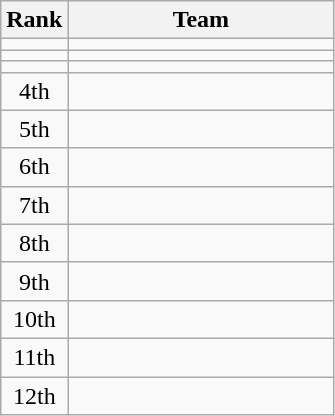<table class=wikitable style="text-align:center;">
<tr>
<th>Rank</th>
<th width=170>Team</th>
</tr>
<tr>
<td></td>
<td align=left></td>
</tr>
<tr>
<td></td>
<td align=left></td>
</tr>
<tr>
<td></td>
<td align=left></td>
</tr>
<tr>
<td>4th</td>
<td align=left></td>
</tr>
<tr>
<td>5th</td>
<td align=left></td>
</tr>
<tr>
<td>6th</td>
<td align=left></td>
</tr>
<tr>
<td>7th</td>
<td align=left></td>
</tr>
<tr>
<td>8th</td>
<td align=left></td>
</tr>
<tr>
<td>9th</td>
<td align=left></td>
</tr>
<tr>
<td>10th</td>
<td align=left></td>
</tr>
<tr>
<td>11th</td>
<td align=left></td>
</tr>
<tr>
<td>12th</td>
<td align=left></td>
</tr>
</table>
